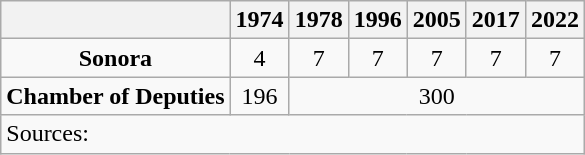<table class="wikitable" style="text-align: center">
<tr>
<th></th>
<th>1974</th>
<th>1978</th>
<th>1996</th>
<th>2005</th>
<th>2017</th>
<th>2022</th>
</tr>
<tr>
<td><strong>Sonora</strong></td>
<td>4</td>
<td>7</td>
<td>7</td>
<td>7</td>
<td>7</td>
<td>7</td>
</tr>
<tr>
<td><strong>Chamber of Deputies</strong></td>
<td>196</td>
<td colspan=5>300</td>
</tr>
<tr>
<td colspan=7 style="text-align: left">Sources: </td>
</tr>
</table>
